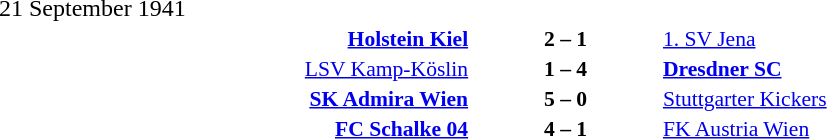<table width=100% cellspacing=1>
<tr>
<th width=25%></th>
<th width=10%></th>
<th width=25%></th>
<th></th>
</tr>
<tr>
<td>21 September 1941</td>
</tr>
<tr style=font-size:90%>
<td align=right><strong><a href='#'>Holstein Kiel</a></strong></td>
<td align=center><strong>2 – 1</strong></td>
<td><a href='#'>1. SV Jena</a></td>
</tr>
<tr style=font-size:90%>
<td align=right><a href='#'>LSV Kamp-Köslin</a></td>
<td align=center><strong>1 – 4</strong></td>
<td><strong><a href='#'>Dresdner SC</a></strong></td>
</tr>
<tr style=font-size:90%>
<td align=right><strong><a href='#'>SK Admira Wien</a></strong></td>
<td align=center><strong>5 – 0</strong></td>
<td><a href='#'>Stuttgarter Kickers</a></td>
</tr>
<tr style=font-size:90%>
<td align=right><strong><a href='#'>FC Schalke 04</a></strong></td>
<td align=center><strong>4 – 1</strong></td>
<td><a href='#'>FK Austria Wien</a></td>
</tr>
</table>
